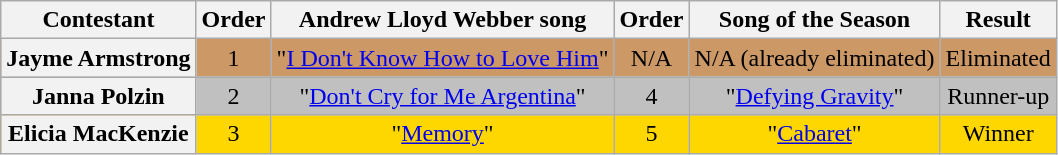<table class="wikitable plainrowheaders" style="text-align:center;">
<tr>
<th scope="col">Contestant</th>
<th scope="col">Order</th>
<th scope="col">Andrew Lloyd Webber song</th>
<th scope="col">Order</th>
<th scope="col">Song of the Season</th>
<th scope="col">Result</th>
</tr>
<tr style="background:#c96;">
<th scope="row">Jayme Armstrong</th>
<td>1</td>
<td>"<a href='#'>I Don't Know How to Love Him</a>"</td>
<td>N/A</td>
<td>N/A (already eliminated)</td>
<td>Eliminated</td>
</tr>
<tr style="background:silver;">
<th scope="row">Janna Polzin</th>
<td>2</td>
<td>"<a href='#'>Don't Cry for Me Argentina</a>"</td>
<td>4</td>
<td>"<a href='#'>Defying Gravity</a>"</td>
<td>Runner-up</td>
</tr>
<tr style = "background:gold">
<th scope="row">Elicia MacKenzie</th>
<td>3</td>
<td>"<a href='#'>Memory</a>"</td>
<td>5</td>
<td>"<a href='#'>Cabaret</a>"</td>
<td>Winner</td>
</tr>
</table>
